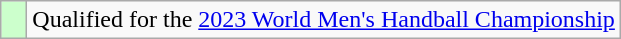<table class="wikitable">
<tr>
<td style="width:10px; background:#CCFFCC;"></td>
<td>Qualified for the <a href='#'>2023 World Men's Handball Championship</a></td>
</tr>
</table>
